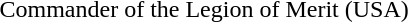<table>
<tr>
<td rowspan=2 style="width:60px; vertical-align:top;"></td>
<td>Commander of the Legion of Merit (USA)</td>
</tr>
<tr>
<td></td>
</tr>
</table>
